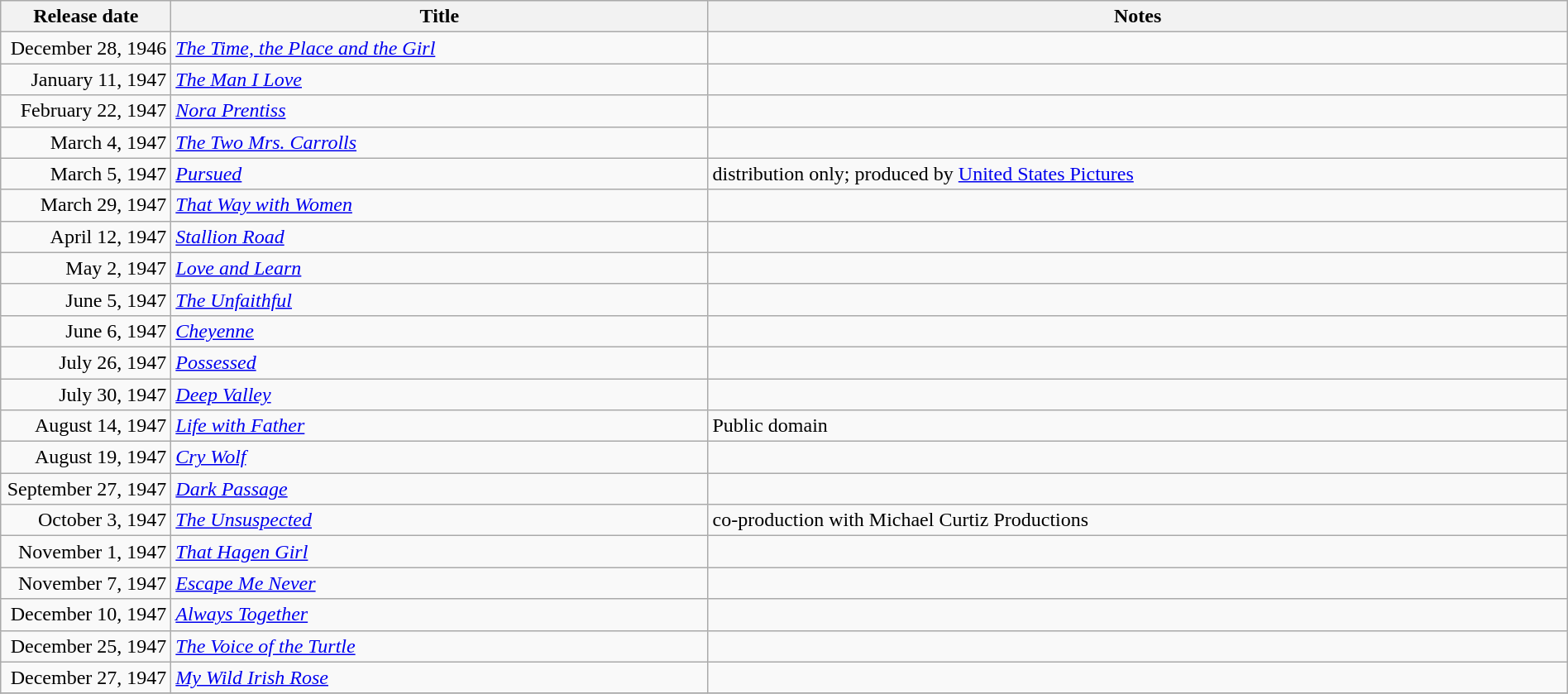<table class="wikitable sortable" style="width:100%;">
<tr>
<th scope="col" style="width:130px;">Release date</th>
<th>Title</th>
<th>Notes</th>
</tr>
<tr>
<td style="text-align:right;">December 28, 1946</td>
<td><em><a href='#'>The Time, the Place and the Girl</a></em></td>
<td></td>
</tr>
<tr>
<td style="text-align:right;">January 11, 1947</td>
<td><em><a href='#'>The Man I Love</a></em></td>
<td></td>
</tr>
<tr>
<td style="text-align:right;">February 22, 1947</td>
<td><em><a href='#'>Nora Prentiss</a></em></td>
<td></td>
</tr>
<tr>
<td style="text-align:right;">March 4, 1947</td>
<td><em><a href='#'>The Two Mrs. Carrolls</a></em></td>
<td></td>
</tr>
<tr>
<td style="text-align:right;">March 5, 1947</td>
<td><em><a href='#'>Pursued</a></em></td>
<td>distribution only; produced by <a href='#'>United States Pictures</a></td>
</tr>
<tr>
<td style="text-align:right;">March 29, 1947</td>
<td><em><a href='#'>That Way with Women</a></em></td>
<td></td>
</tr>
<tr>
<td style="text-align:right;">April 12, 1947</td>
<td><em><a href='#'>Stallion Road</a></em></td>
<td></td>
</tr>
<tr>
<td style="text-align:right;">May 2, 1947</td>
<td><em><a href='#'>Love and Learn</a></em></td>
<td></td>
</tr>
<tr>
<td style="text-align:right;">June 5, 1947</td>
<td><em><a href='#'>The Unfaithful</a></em></td>
<td></td>
</tr>
<tr>
<td style="text-align:right;">June 6, 1947</td>
<td><em><a href='#'>Cheyenne</a></em></td>
<td></td>
</tr>
<tr>
<td style="text-align:right;">July 26, 1947</td>
<td><em><a href='#'>Possessed</a></em></td>
<td></td>
</tr>
<tr>
<td style="text-align:right;">July 30, 1947</td>
<td><em><a href='#'>Deep Valley</a></em></td>
<td></td>
</tr>
<tr>
<td style="text-align:right;">August 14, 1947</td>
<td><em><a href='#'>Life with Father</a></em></td>
<td>Public domain</td>
</tr>
<tr>
<td style="text-align:right;">August 19, 1947</td>
<td><em><a href='#'>Cry Wolf</a></em></td>
<td></td>
</tr>
<tr>
<td style="text-align:right;">September 27, 1947</td>
<td><em><a href='#'>Dark Passage</a></em></td>
<td></td>
</tr>
<tr>
<td style="text-align:right;">October 3, 1947</td>
<td><em><a href='#'>The Unsuspected</a></em></td>
<td>co-production with Michael Curtiz Productions</td>
</tr>
<tr>
<td style="text-align:right;">November 1, 1947</td>
<td><em><a href='#'>That Hagen Girl</a></em></td>
<td></td>
</tr>
<tr>
<td style="text-align:right;">November 7, 1947</td>
<td><em><a href='#'>Escape Me Never</a></em></td>
<td></td>
</tr>
<tr>
<td style="text-align:right;">December 10, 1947</td>
<td><em><a href='#'>Always Together</a></em></td>
<td></td>
</tr>
<tr>
<td style="text-align:right;">December 25, 1947</td>
<td><em><a href='#'>The Voice of the Turtle</a></em></td>
<td></td>
</tr>
<tr>
<td style="text-align:right;">December 27, 1947</td>
<td><em><a href='#'>My Wild Irish Rose</a></em></td>
<td></td>
</tr>
<tr>
</tr>
</table>
